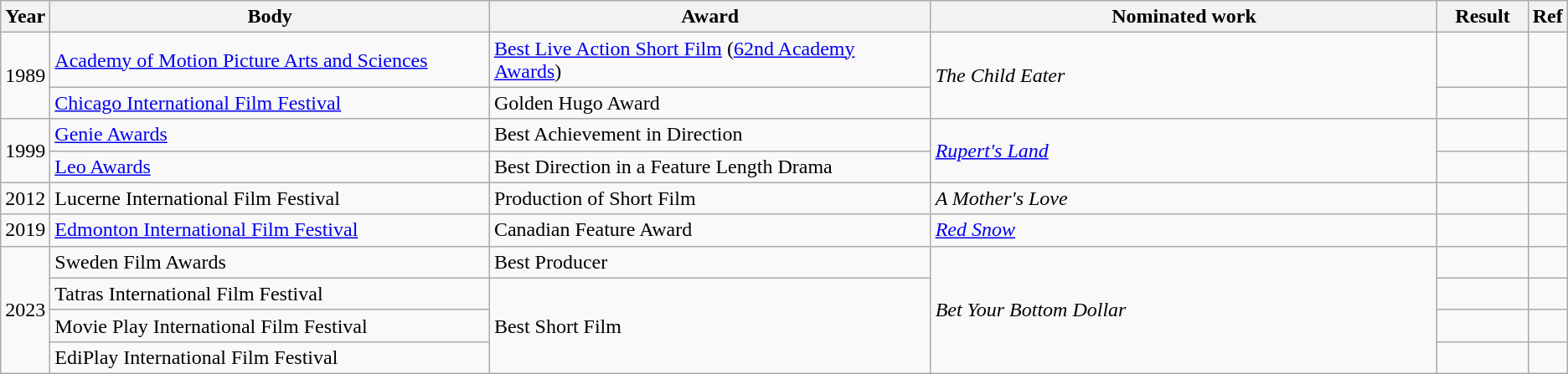<table class=wikitable>
<tr>
<th scope="col" style="width:1em;">Year</th>
<th scope="col" style="width:33em;">Body</th>
<th scope="col" style="width:33em;">Award</th>
<th scope="col" style="width:39em;">Nominated work</th>
<th scope="col" style="width:5em;">Result</th>
<th scope="col" style="width:1em;">Ref</th>
</tr>
<tr>
<td rowspan="2">1989</td>
<td><a href='#'>Academy of Motion Picture Arts and Sciences</a></td>
<td><a href='#'>Best Live Action Short Film</a> (<a href='#'>62nd Academy Awards</a>)</td>
<td rowspan="2"><em>The Child Eater</em></td>
<td></td>
<td></td>
</tr>
<tr>
<td><a href='#'>Chicago International Film Festival</a></td>
<td>Golden Hugo Award</td>
<td></td>
<td></td>
</tr>
<tr>
<td rowspan="2">1999</td>
<td><a href='#'>Genie Awards</a></td>
<td>Best Achievement in Direction</td>
<td rowspan="2"><em><a href='#'>Rupert's Land</a></em></td>
<td></td>
<td></td>
</tr>
<tr>
<td><a href='#'>Leo Awards</a></td>
<td>Best Direction in a Feature Length Drama</td>
<td></td>
<td></td>
</tr>
<tr>
<td>2012</td>
<td>Lucerne International Film Festival</td>
<td>Production of Short Film</td>
<td><em>A Mother's Love</em></td>
<td></td>
<td></td>
</tr>
<tr>
<td>2019</td>
<td><a href='#'>Edmonton International Film Festival</a></td>
<td>Canadian Feature Award</td>
<td><em><a href='#'>Red Snow</a></em></td>
<td></td>
<td></td>
</tr>
<tr>
<td rowspan="4">2023</td>
<td>Sweden Film Awards</td>
<td>Best Producer</td>
<td rowspan="4"><em>Bet Your Bottom Dollar</em></td>
<td></td>
<td></td>
</tr>
<tr>
<td>Tatras International Film Festival</td>
<td rowspan="3">Best Short Film</td>
<td></td>
<td></td>
</tr>
<tr>
<td>Movie Play International Film Festival</td>
<td></td>
<td></td>
</tr>
<tr>
<td>EdiPlay International Film Festival</td>
<td></td>
<td></td>
</tr>
</table>
